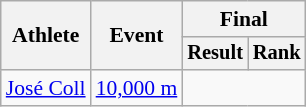<table class="wikitable" style="font-size:90%">
<tr>
<th rowspan="2">Athlete</th>
<th rowspan="2">Event</th>
<th colspan="2">Final</th>
</tr>
<tr style="font-size:95%">
<th>Result</th>
<th>Rank</th>
</tr>
<tr align=center>
<td align=left><a href='#'>José Coll</a></td>
<td align=left><a href='#'>10,000 m</a></td>
<td colspan=2></td>
</tr>
</table>
